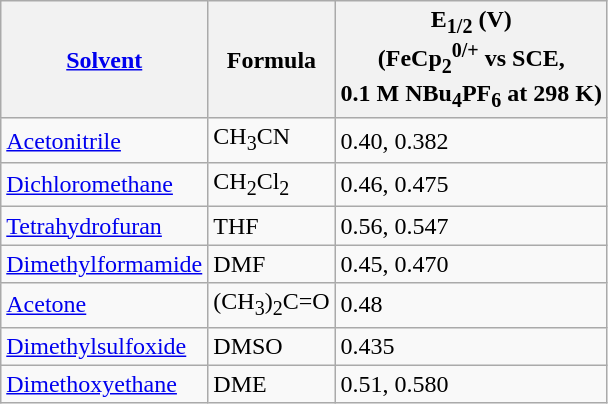<table class="wikitable" border="1">
<tr>
<th><a href='#'>Solvent</a></th>
<th>Formula</th>
<th>E<sub>1/2</sub> (V)<br>(FeCp<sub>2</sub><sup>0/+</sup> vs SCE, <br>0.1 M NBu<sub>4</sub>PF<sub>6</sub> at 298 K)</th>
</tr>
<tr>
<td><a href='#'>Acetonitrile</a></td>
<td>CH<sub>3</sub>CN</td>
<td>0.40, 0.382</td>
</tr>
<tr>
<td><a href='#'>Dichloromethane</a></td>
<td>CH<sub>2</sub>Cl<sub>2</sub></td>
<td>0.46, 0.475</td>
</tr>
<tr>
<td><a href='#'>Tetrahydrofuran</a></td>
<td>THF</td>
<td>0.56, 0.547</td>
</tr>
<tr>
<td><a href='#'>Dimethylformamide</a></td>
<td>DMF</td>
<td>0.45, 0.470</td>
</tr>
<tr>
<td><a href='#'>Acetone</a></td>
<td>(CH<sub>3</sub>)<sub>2</sub>C=O</td>
<td>0.48</td>
</tr>
<tr>
<td><a href='#'>Dimethylsulfoxide</a></td>
<td>DMSO</td>
<td>0.435</td>
</tr>
<tr>
<td><a href='#'>Dimethoxyethane</a></td>
<td>DME</td>
<td>0.51, 0.580</td>
</tr>
</table>
